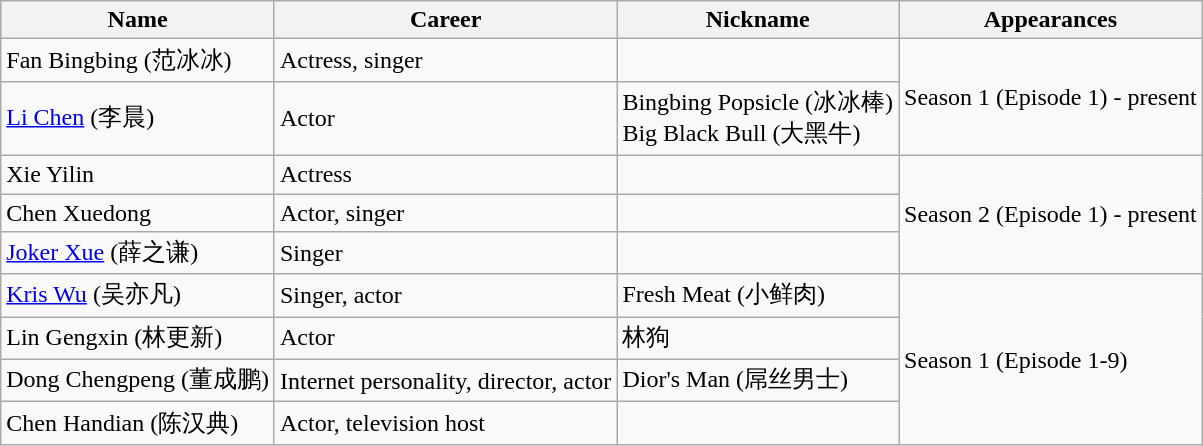<table class="wikitable">
<tr>
<th>Name</th>
<th>Career</th>
<th>Nickname</th>
<th>Appearances</th>
</tr>
<tr>
<td>Fan Bingbing (范冰冰)</td>
<td>Actress, singer</td>
<td></td>
<td rowspan="2">Season 1 (Episode 1) - present</td>
</tr>
<tr>
<td><a href='#'>Li Chen</a> (李晨)</td>
<td>Actor</td>
<td>Bingbing Popsicle (冰冰棒)<br>Big Black Bull (大黑牛)</td>
</tr>
<tr>
<td>Xie Yilin</td>
<td>Actress</td>
<td></td>
<td rowspan="3">Season 2 (Episode 1) - present</td>
</tr>
<tr>
<td>Chen Xuedong</td>
<td>Actor, singer</td>
<td></td>
</tr>
<tr>
<td><a href='#'>Joker Xue</a> (薛之谦)</td>
<td>Singer</td>
<td></td>
</tr>
<tr>
<td><a href='#'>Kris Wu</a> (吴亦凡)</td>
<td>Singer, actor</td>
<td>Fresh Meat (小鲜肉)</td>
<td rowspan="4">Season 1 (Episode 1-9)</td>
</tr>
<tr>
<td>Lin Gengxin (林更新)</td>
<td>Actor</td>
<td>林狗</td>
</tr>
<tr>
<td>Dong Chengpeng (董成鹏)</td>
<td>Internet personality, director, actor</td>
<td>Dior's Man (屌丝男士)</td>
</tr>
<tr>
<td>Chen Handian (陈汉典)</td>
<td>Actor, television host</td>
<td></td>
</tr>
</table>
